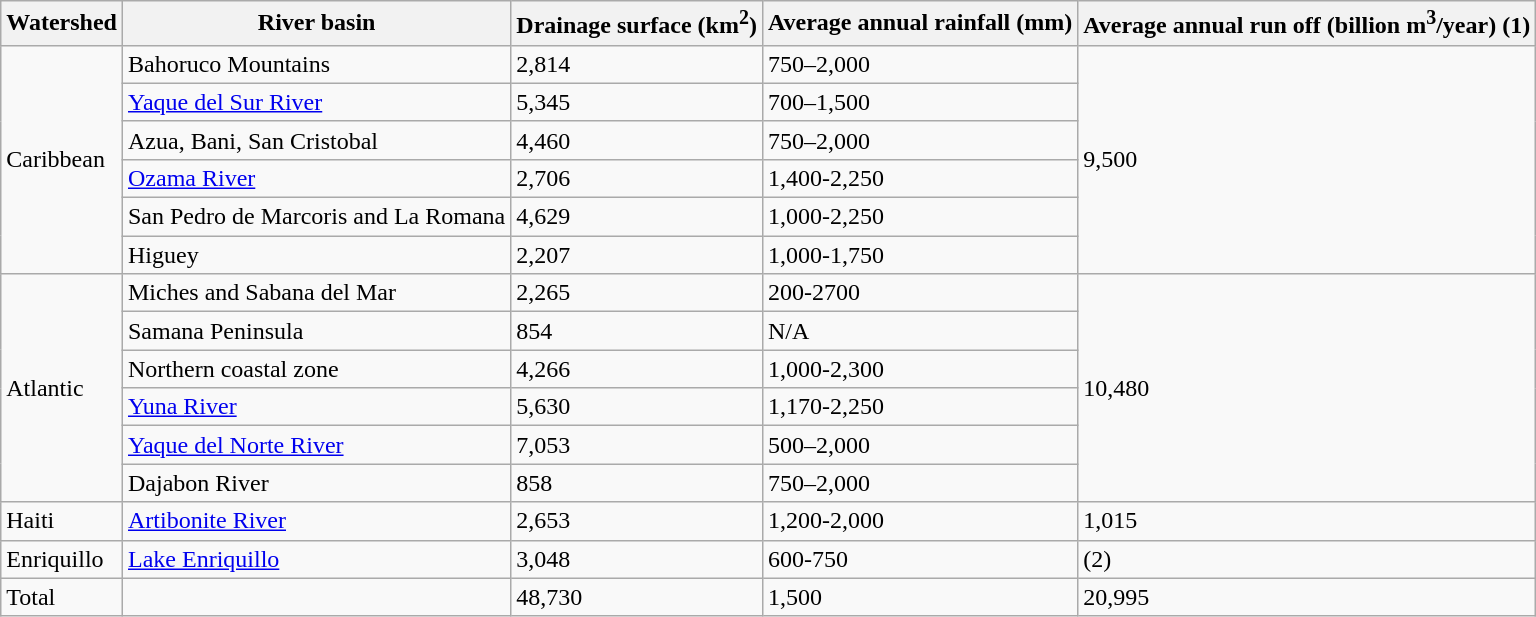<table class="wikitable">
<tr>
<th>Watershed</th>
<th>River basin</th>
<th>Drainage surface (km<sup>2</sup>)</th>
<th>Average annual rainfall (mm)</th>
<th>Average annual run off (billion m<sup>3</sup>/year) (1)</th>
</tr>
<tr>
<td rowspan="6">Caribbean</td>
<td>Bahoruco Mountains</td>
<td>2,814</td>
<td>750–2,000</td>
<td rowspan="6">9,500</td>
</tr>
<tr>
<td><a href='#'>Yaque del Sur River</a></td>
<td>5,345</td>
<td>700–1,500</td>
</tr>
<tr>
<td>Azua, Bani, San Cristobal</td>
<td>4,460</td>
<td>750–2,000</td>
</tr>
<tr>
<td><a href='#'>Ozama River</a></td>
<td>2,706</td>
<td>1,400-2,250</td>
</tr>
<tr>
<td>San Pedro de Marcoris and La Romana</td>
<td>4,629</td>
<td>1,000-2,250</td>
</tr>
<tr>
<td>Higuey</td>
<td>2,207</td>
<td>1,000-1,750</td>
</tr>
<tr>
<td rowspan="6">Atlantic</td>
<td>Miches and Sabana del Mar</td>
<td>2,265</td>
<td>200-2700</td>
<td rowspan="6">10,480</td>
</tr>
<tr>
<td>Samana Peninsula</td>
<td>854</td>
<td>N/A</td>
</tr>
<tr>
<td>Northern coastal zone</td>
<td>4,266</td>
<td>1,000-2,300</td>
</tr>
<tr>
<td><a href='#'>Yuna River</a></td>
<td>5,630</td>
<td>1,170-2,250</td>
</tr>
<tr>
<td><a href='#'>Yaque del Norte River</a></td>
<td>7,053</td>
<td>500–2,000</td>
</tr>
<tr>
<td>Dajabon River</td>
<td>858</td>
<td>750–2,000</td>
</tr>
<tr>
<td>Haiti</td>
<td><a href='#'>Artibonite River</a></td>
<td>2,653</td>
<td>1,200-2,000</td>
<td>1,015</td>
</tr>
<tr>
<td>Enriquillo</td>
<td><a href='#'>Lake Enriquillo</a></td>
<td>3,048</td>
<td>600-750</td>
<td>(2)</td>
</tr>
<tr>
<td>Total</td>
<td></td>
<td>48,730</td>
<td>1,500</td>
<td>20,995</td>
</tr>
</table>
